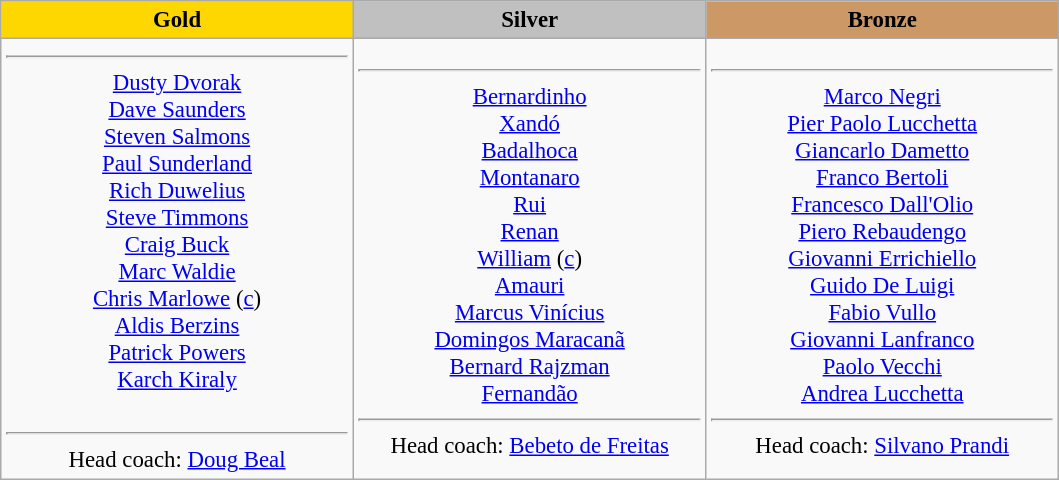<table class="wikitable" style="text-align:center; font-size:95%;">
<tr>
<th style="width:15em; background:gold">Gold</th>
<th style="width:15em; background:silver">Silver</th>
<th style="width:15em; background:#cc9966">Bronze</th>
</tr>
<tr>
<td><hr><a href='#'>Dusty Dvorak</a><br><a href='#'>Dave Saunders</a><br><a href='#'>Steven Salmons</a><br><a href='#'>Paul Sunderland</a><br><a href='#'>Rich Duwelius</a><br><a href='#'>Steve Timmons</a><br><a href='#'>Craig Buck</a><br><a href='#'>Marc Waldie</a><br><a href='#'>Chris Marlowe</a> (<a href='#'>c</a>)<br><a href='#'>Aldis Berzins</a><br><a href='#'>Patrick Powers</a><br><a href='#'>Karch Kiraly</a><br><br><hr>Head coach: <a href='#'>Doug Beal</a></td>
<td><hr><a href='#'>Bernardinho</a><br><a href='#'>Xandó</a><br><a href='#'>Badalhoca</a><br><a href='#'>Montanaro</a><br><a href='#'>Rui</a><br><a href='#'>Renan</a><br><a href='#'>William</a> (<a href='#'>c</a>)<br><a href='#'>Amauri</a><br><a href='#'>Marcus Vinícius</a><br><a href='#'>Domingos Maracanã</a><br><a href='#'>Bernard Rajzman</a><br><a href='#'>Fernandão</a><br><hr>Head coach: <a href='#'>Bebeto de Freitas</a></td>
<td><hr><a href='#'>Marco Negri</a><br><a href='#'>Pier Paolo Lucchetta</a><br><a href='#'>Giancarlo Dametto</a><br><a href='#'>Franco Bertoli</a><br><a href='#'>Francesco Dall'Olio</a><br><a href='#'>Piero Rebaudengo</a><br><a href='#'>Giovanni Errichiello</a><br><a href='#'>Guido De Luigi</a><br><a href='#'>Fabio Vullo</a><br><a href='#'>Giovanni Lanfranco</a><br><a href='#'>Paolo Vecchi</a><br><a href='#'>Andrea Lucchetta</a><br><hr>Head coach: <a href='#'>Silvano Prandi</a></td>
</tr>
</table>
